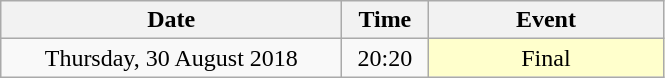<table class = "wikitable" style="text-align:center;">
<tr>
<th width=220>Date</th>
<th width=50>Time</th>
<th width=150>Event</th>
</tr>
<tr>
<td>Thursday, 30 August 2018</td>
<td>20:20</td>
<td bgcolor=ffffcc>Final</td>
</tr>
</table>
